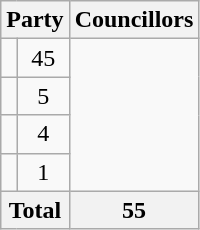<table class="wikitable">
<tr>
<th colspan=2>Party</th>
<th>Councillors</th>
</tr>
<tr>
<td></td>
<td align=center>45</td>
</tr>
<tr>
<td></td>
<td align=center>5</td>
</tr>
<tr>
<td></td>
<td align=center>4</td>
</tr>
<tr>
<td></td>
<td align=center>1</td>
</tr>
<tr>
<th colspan=2>Total</th>
<th>55</th>
</tr>
</table>
